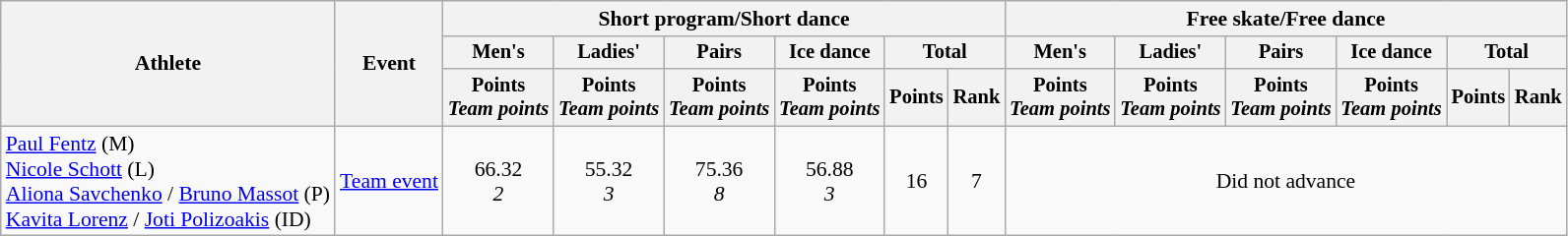<table class="wikitable" style="font-size:90%">
<tr>
<th rowspan=3>Athlete</th>
<th rowspan=3>Event</th>
<th colspan=6>Short program/Short dance</th>
<th colspan=6>Free skate/Free dance</th>
</tr>
<tr style="font-size:95%">
<th>Men's</th>
<th>Ladies'</th>
<th>Pairs</th>
<th>Ice dance</th>
<th colspan=2>Total</th>
<th>Men's</th>
<th>Ladies'</th>
<th>Pairs</th>
<th>Ice dance</th>
<th colspan=2>Total</th>
</tr>
<tr style="font-size:95%">
<th>Points<br><em>Team points</em></th>
<th>Points<br><em>Team points</em></th>
<th>Points<br><em>Team points</em></th>
<th>Points<br><em>Team points</em></th>
<th>Points</th>
<th>Rank</th>
<th>Points<br><em>Team points</em></th>
<th>Points<br><em>Team points</em></th>
<th>Points<br><em>Team points</em></th>
<th>Points<br><em>Team points</em></th>
<th>Points</th>
<th>Rank</th>
</tr>
<tr align=center>
<td align=left><a href='#'>Paul Fentz</a> (M)<br><a href='#'>Nicole Schott</a> (L)<br><a href='#'>Aliona Savchenko</a> / <a href='#'>Bruno Massot</a> (P)<br><a href='#'>Kavita Lorenz</a> / <a href='#'>Joti Polizoakis</a> (ID)</td>
<td align=left><a href='#'>Team event</a></td>
<td>66.32<br><em>2</em></td>
<td>55.32<br><em>3</em></td>
<td>75.36<br><em>8</em></td>
<td>56.88<br><em>3</em></td>
<td>16</td>
<td>7</td>
<td colspan=6>Did not advance</td>
</tr>
</table>
